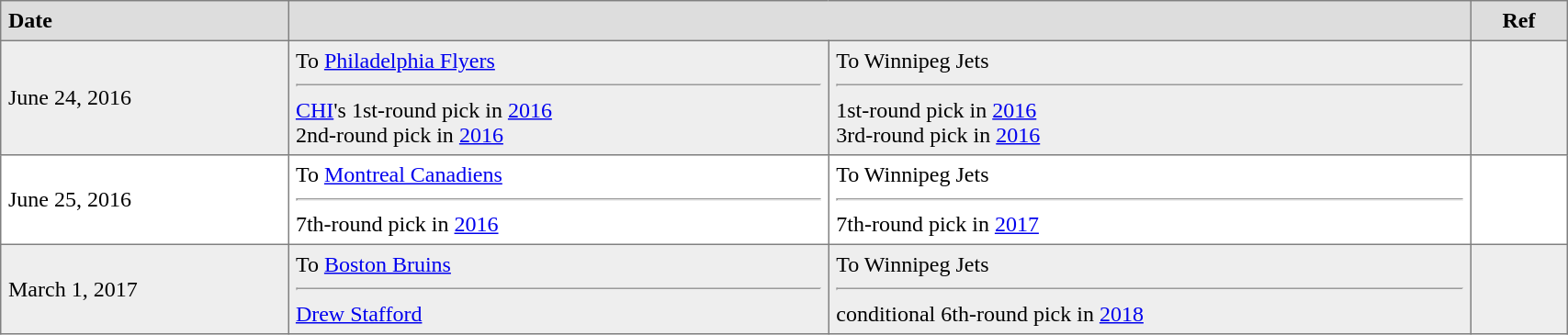<table border="1"  cellpadding="5" style="border-collapse:collapse; width:90%;">
<tr style="background:#ddd;">
<td><strong>Date</strong></td>
<th colspan="2"></th>
<th><strong>Ref</strong></th>
</tr>
<tr style="background:#eee;">
<td>June 24, 2016</td>
<td valign="top">To <a href='#'>Philadelphia Flyers</a><hr><a href='#'>CHI</a>'s 1st-round pick in <a href='#'>2016</a><br>2nd-round pick in <a href='#'>2016</a></td>
<td valign="top">To Winnipeg Jets<hr>1st-round pick in <a href='#'>2016</a><br>3rd-round pick in <a href='#'>2016</a></td>
<td></td>
</tr>
<tr>
<td>June 25, 2016</td>
<td valign="top">To <a href='#'>Montreal Canadiens</a><hr>7th-round pick in <a href='#'>2016</a></td>
<td valign="top">To Winnipeg Jets<hr>7th-round pick in <a href='#'>2017</a></td>
<td></td>
</tr>
<tr style="background:#eee;">
<td>March 1, 2017</td>
<td valign="top">To <a href='#'>Boston Bruins</a><hr><a href='#'>Drew Stafford</a></td>
<td valign="top">To Winnipeg Jets<hr>conditional 6th-round pick in <a href='#'>2018</a></td>
<td></td>
</tr>
</table>
